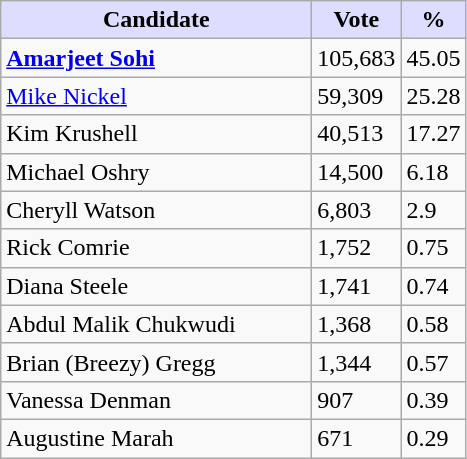<table class="wikitable">
<tr>
<th style="background:#ddf; width:200px;">Candidate</th>
<th style="background:#ddf; width:50px;">Vote</th>
<th style="background:#ddf; width:30px;">%</th>
</tr>
<tr>
<td><strong><a href='#'>Amarjeet Sohi</a></strong></td>
<td>105,683</td>
<td>45.05</td>
</tr>
<tr>
<td><a href='#'>Mike Nickel</a></td>
<td>59,309</td>
<td>25.28</td>
</tr>
<tr>
<td>Kim Krushell</td>
<td>40,513</td>
<td>17.27</td>
</tr>
<tr>
<td>Michael Oshry</td>
<td>14,500</td>
<td>6.18</td>
</tr>
<tr>
<td>Cheryll Watson</td>
<td>6,803</td>
<td>2.9</td>
</tr>
<tr>
<td>Rick Comrie</td>
<td>1,752</td>
<td>0.75</td>
</tr>
<tr>
<td>Diana Steele</td>
<td>1,741</td>
<td>0.74</td>
</tr>
<tr>
<td>Abdul Malik Chukwudi</td>
<td>1,368</td>
<td>0.58</td>
</tr>
<tr>
<td>Brian (Breezy) Gregg</td>
<td>1,344</td>
<td>0.57</td>
</tr>
<tr>
<td>Vanessa Denman</td>
<td>907</td>
<td>0.39</td>
</tr>
<tr>
<td>Augustine Marah</td>
<td>671</td>
<td>0.29</td>
</tr>
</table>
